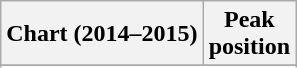<table class="wikitable sortable">
<tr>
<th>Chart (2014–2015)</th>
<th>Peak<br>position</th>
</tr>
<tr>
</tr>
<tr>
</tr>
<tr>
</tr>
<tr>
</tr>
<tr>
</tr>
</table>
